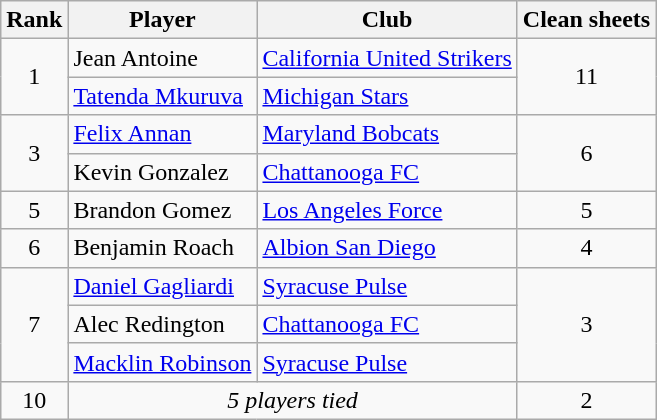<table class="wikitable" style="text-align:center">
<tr>
<th>Rank</th>
<th>Player</th>
<th>Club</th>
<th>Clean sheets</th>
</tr>
<tr>
<td rowspan=2>1</td>
<td align="left"> Jean Antoine</td>
<td align="left"><a href='#'>California United Strikers</a></td>
<td rowspan=2>11</td>
</tr>
<tr>
<td align="left"> <a href='#'>Tatenda Mkuruva</a></td>
<td align="left"><a href='#'>Michigan Stars</a></td>
</tr>
<tr>
<td rowspan=2>3</td>
<td align="left"> <a href='#'>Felix Annan</a></td>
<td align="left"><a href='#'>Maryland Bobcats</a></td>
<td rowspan=2>6</td>
</tr>
<tr>
<td align="left"> Kevin Gonzalez</td>
<td align="left"><a href='#'>Chattanooga FC</a></td>
</tr>
<tr>
<td>5</td>
<td align="left"> Brandon Gomez</td>
<td align="left"><a href='#'>Los Angeles Force</a></td>
<td>5</td>
</tr>
<tr>
<td>6</td>
<td align="left"> Benjamin Roach</td>
<td align="left"><a href='#'>Albion San Diego</a></td>
<td>4</td>
</tr>
<tr>
<td rowspan=3>7</td>
<td align="left"> <a href='#'>Daniel Gagliardi</a></td>
<td align="left"><a href='#'>Syracuse Pulse</a></td>
<td rowspan=3>3</td>
</tr>
<tr>
<td align="left"> Alec Redington</td>
<td align="left"><a href='#'>Chattanooga FC</a></td>
</tr>
<tr>
<td align="left"> <a href='#'>Macklin Robinson</a></td>
<td align="left"><a href='#'>Syracuse Pulse</a></td>
</tr>
<tr>
<td>10</td>
<td style="text-align:center" colspan="2"><em>5 players tied</em></td>
<td>2<br></td>
</tr>
</table>
